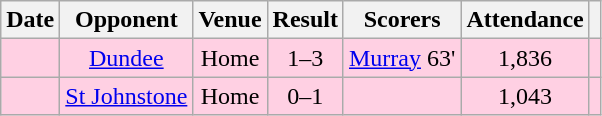<table class="wikitable sortable" style="text-align:center;">
<tr>
<th>Date</th>
<th>Opponent</th>
<th>Venue</th>
<th>Result</th>
<th class=unsortable>Scorers</th>
<th>Attendance</th>
<th></th>
</tr>
<tr style="background-color: #ffd0e3;">
<td></td>
<td><a href='#'>Dundee</a></td>
<td>Home</td>
<td>1–3</td>
<td><a href='#'>Murray</a> 63'</td>
<td>1,836</td>
<td></td>
</tr>
<tr style="background-color: #ffd0e3;">
<td></td>
<td><a href='#'>St Johnstone</a></td>
<td>Home</td>
<td>0–1</td>
<td></td>
<td>1,043</td>
<td></td>
</tr>
</table>
